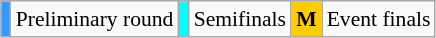<table class="wikitable" style="margin:0.5em auto; font-size:90%;position:relative;">
<tr>
<td bgcolor=#3399ff align=center></td>
<td>Preliminary round</td>
<td bgcolor=#00FFFF align=center></td>
<td>Semifinals</td>
<td bgcolor=#ffcc00 align=center><strong>M</strong></td>
<td>Event finals</td>
</tr>
</table>
